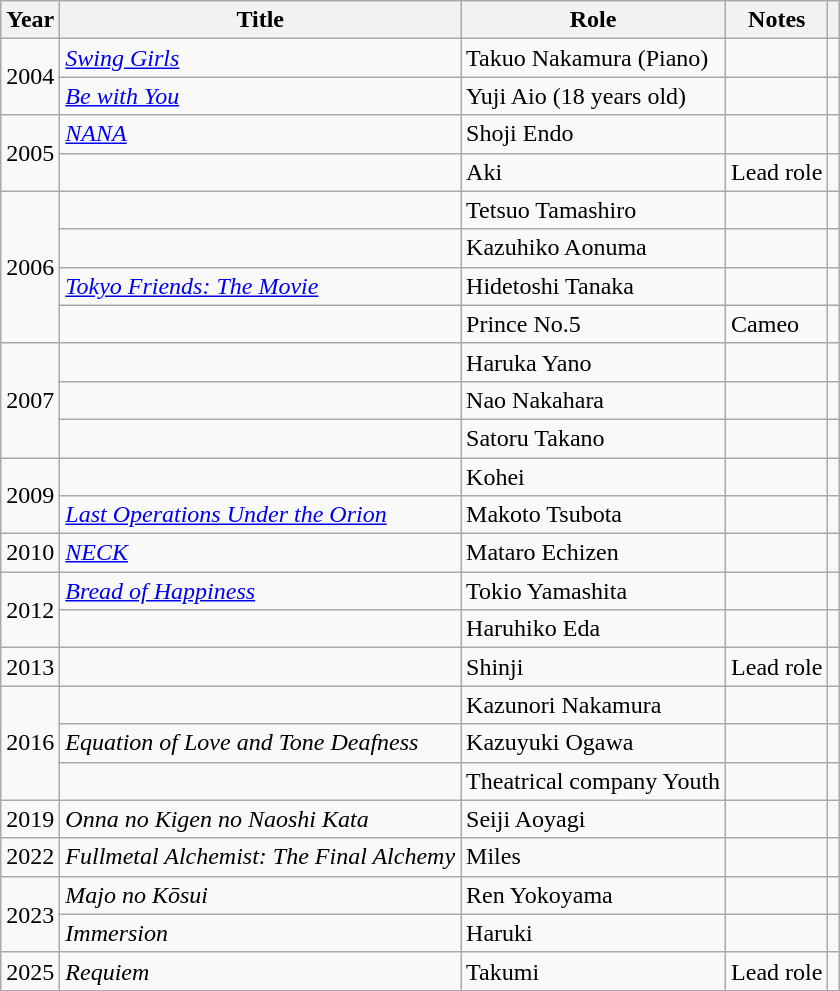<table class="wikitable sortable">
<tr>
<th>Year</th>
<th>Title</th>
<th>Role</th>
<th class="unsortable">Notes</th>
<th class="unsortable"></th>
</tr>
<tr>
<td rowspan=2>2004</td>
<td><em><a href='#'>Swing Girls</a></em></td>
<td>Takuo Nakamura (Piano)</td>
<td></td>
<td></td>
</tr>
<tr>
<td><em><a href='#'>Be with You</a></em></td>
<td>Yuji Aio (18 years old)</td>
<td></td>
<td></td>
</tr>
<tr>
<td rowspan=2>2005</td>
<td><em><a href='#'>NANA</a></em></td>
<td>Shoji Endo</td>
<td></td>
<td></td>
</tr>
<tr>
<td><em></em></td>
<td>Aki</td>
<td>Lead role</td>
<td></td>
</tr>
<tr>
<td rowspan=4>2006</td>
<td><em></em></td>
<td>Tetsuo Tamashiro</td>
<td></td>
<td></td>
</tr>
<tr>
<td><em></em></td>
<td>Kazuhiko Aonuma</td>
<td></td>
<td></td>
</tr>
<tr>
<td><em><a href='#'>Tokyo Friends: The Movie</a></em></td>
<td>Hidetoshi Tanaka</td>
<td></td>
<td></td>
</tr>
<tr>
<td><em></em></td>
<td>Prince No.5</td>
<td>Cameo</td>
<td></td>
</tr>
<tr>
<td rowspan=3>2007</td>
<td><em></em></td>
<td>Haruka Yano</td>
<td></td>
<td></td>
</tr>
<tr>
<td><em></em></td>
<td>Nao Nakahara</td>
<td></td>
<td></td>
</tr>
<tr>
<td><em></em></td>
<td>Satoru Takano</td>
<td></td>
<td></td>
</tr>
<tr>
<td rowspan=2>2009</td>
<td><em></em></td>
<td>Kohei</td>
<td></td>
<td></td>
</tr>
<tr>
<td><em><a href='#'>Last Operations Under the Orion</a></em></td>
<td>Makoto Tsubota</td>
<td></td>
<td></td>
</tr>
<tr>
<td>2010</td>
<td><em><a href='#'>NECK</a></em></td>
<td>Mataro Echizen</td>
<td></td>
<td></td>
</tr>
<tr>
<td rowspan=2>2012</td>
<td><em><a href='#'>Bread of Happiness</a></em></td>
<td>Tokio Yamashita</td>
<td></td>
<td></td>
</tr>
<tr>
<td><em></em></td>
<td>Haruhiko Eda</td>
<td></td>
<td></td>
</tr>
<tr>
<td>2013</td>
<td><em></em></td>
<td>Shinji</td>
<td>Lead role</td>
<td></td>
</tr>
<tr>
<td rowspan=3>2016</td>
<td><em></em></td>
<td>Kazunori Nakamura</td>
<td></td>
<td></td>
</tr>
<tr>
<td><em>Equation of Love and Tone Deafness</em></td>
<td>Kazuyuki Ogawa</td>
<td></td>
<td></td>
</tr>
<tr>
<td><em></em></td>
<td>Theatrical company Youth</td>
<td></td>
<td></td>
</tr>
<tr>
<td>2019</td>
<td><em>Onna no Kigen no Naoshi Kata</em></td>
<td>Seiji Aoyagi</td>
<td></td>
<td></td>
</tr>
<tr>
<td>2022</td>
<td><em>Fullmetal Alchemist: The Final Alchemy</em></td>
<td>Miles</td>
<td></td>
<td></td>
</tr>
<tr>
<td rowspan=2>2023</td>
<td><em>Majo no Kōsui</em></td>
<td>Ren Yokoyama</td>
<td></td>
<td></td>
</tr>
<tr>
<td><em>Immersion</em></td>
<td>Haruki</td>
<td></td>
<td></td>
</tr>
<tr>
<td>2025</td>
<td><em>Requiem</em></td>
<td>Takumi</td>
<td>Lead role</td>
<td></td>
</tr>
<tr>
</tr>
</table>
